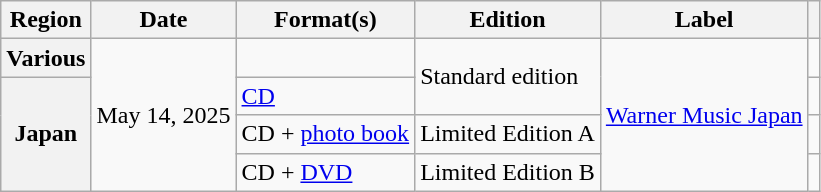<table class="wikitable plainrowheaders" border="1">
<tr>
<th>Region</th>
<th>Date</th>
<th>Format(s)</th>
<th>Edition</th>
<th>Label</th>
<th></th>
</tr>
<tr>
<th scope=row>Various</th>
<td rowspan=4>May 14, 2025</td>
<td></td>
<td rowspan=2>Standard edition</td>
<td rowspan=4><a href='#'>Warner Music Japan</a></td>
<td></td>
</tr>
<tr>
<th scope=row rowspan=4>Japan</th>
<td><a href='#'>CD</a></td>
<td></td>
</tr>
<tr>
<td>CD + <a href='#'>photo book</a></td>
<td>Limited Edition A</td>
<td></td>
</tr>
<tr>
<td>CD + <a href='#'>DVD</a></td>
<td>Limited Edition B</td>
<td></td>
</tr>
</table>
